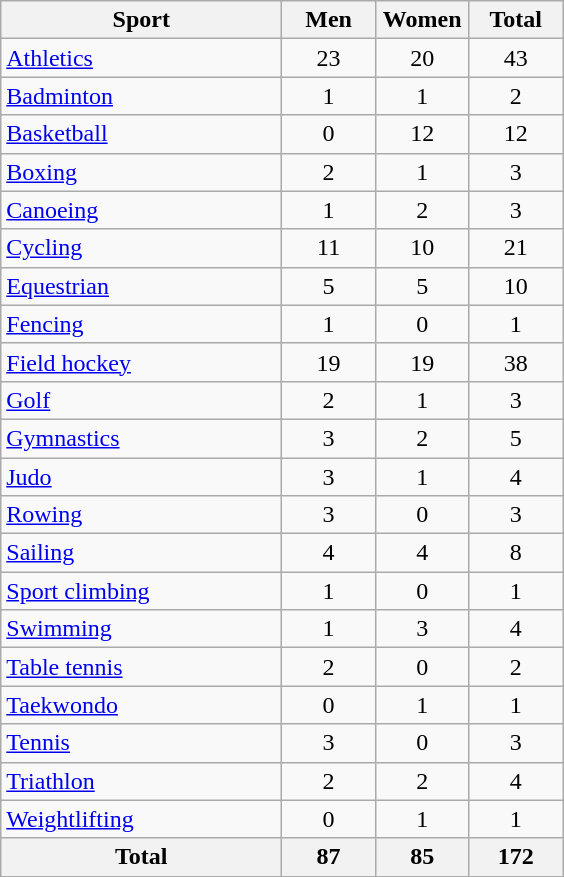<table class="wikitable sortable" style="text-align:center;">
<tr>
<th width=180>Sport</th>
<th width=55>Men</th>
<th width=55>Women</th>
<th width=55>Total</th>
</tr>
<tr>
<td align=left><a href='#'>Athletics</a></td>
<td>23</td>
<td>20</td>
<td>43</td>
</tr>
<tr>
<td align=left><a href='#'>Badminton</a></td>
<td>1</td>
<td>1</td>
<td>2</td>
</tr>
<tr>
<td align=left><a href='#'>Basketball</a></td>
<td>0</td>
<td>12</td>
<td>12</td>
</tr>
<tr>
<td align=left><a href='#'>Boxing</a></td>
<td>2</td>
<td>1</td>
<td>3</td>
</tr>
<tr>
<td align=left><a href='#'>Canoeing</a></td>
<td>1</td>
<td>2</td>
<td>3</td>
</tr>
<tr>
<td align=left><a href='#'>Cycling</a></td>
<td>11</td>
<td>10</td>
<td>21</td>
</tr>
<tr>
<td align=left><a href='#'>Equestrian</a></td>
<td>5</td>
<td>5</td>
<td>10</td>
</tr>
<tr>
<td align=left><a href='#'>Fencing</a></td>
<td>1</td>
<td>0</td>
<td>1</td>
</tr>
<tr>
<td align=left><a href='#'>Field hockey</a></td>
<td>19</td>
<td>19</td>
<td>38</td>
</tr>
<tr>
<td align=left><a href='#'>Golf</a></td>
<td>2</td>
<td>1</td>
<td>3</td>
</tr>
<tr>
<td align=left><a href='#'>Gymnastics</a></td>
<td>3</td>
<td>2</td>
<td>5</td>
</tr>
<tr>
<td align=left><a href='#'>Judo</a></td>
<td>3</td>
<td>1</td>
<td>4</td>
</tr>
<tr>
<td align=left><a href='#'>Rowing</a></td>
<td>3</td>
<td>0</td>
<td>3</td>
</tr>
<tr>
<td align=left><a href='#'>Sailing</a></td>
<td>4</td>
<td>4</td>
<td>8</td>
</tr>
<tr>
<td align=left><a href='#'>Sport climbing</a></td>
<td>1</td>
<td>0</td>
<td>1</td>
</tr>
<tr>
<td align=left><a href='#'>Swimming</a></td>
<td>1</td>
<td>3</td>
<td>4</td>
</tr>
<tr>
<td align=left><a href='#'>Table tennis</a></td>
<td>2</td>
<td>0</td>
<td>2</td>
</tr>
<tr>
<td align=left><a href='#'>Taekwondo</a></td>
<td>0</td>
<td>1</td>
<td>1</td>
</tr>
<tr>
<td align=left><a href='#'>Tennis</a></td>
<td>3</td>
<td>0</td>
<td>3</td>
</tr>
<tr>
<td align=left><a href='#'>Triathlon</a></td>
<td>2</td>
<td>2</td>
<td>4</td>
</tr>
<tr>
<td align=left><a href='#'>Weightlifting</a></td>
<td>0</td>
<td>1</td>
<td>1</td>
</tr>
<tr>
<th>Total</th>
<th>87</th>
<th>85</th>
<th>172</th>
</tr>
</table>
